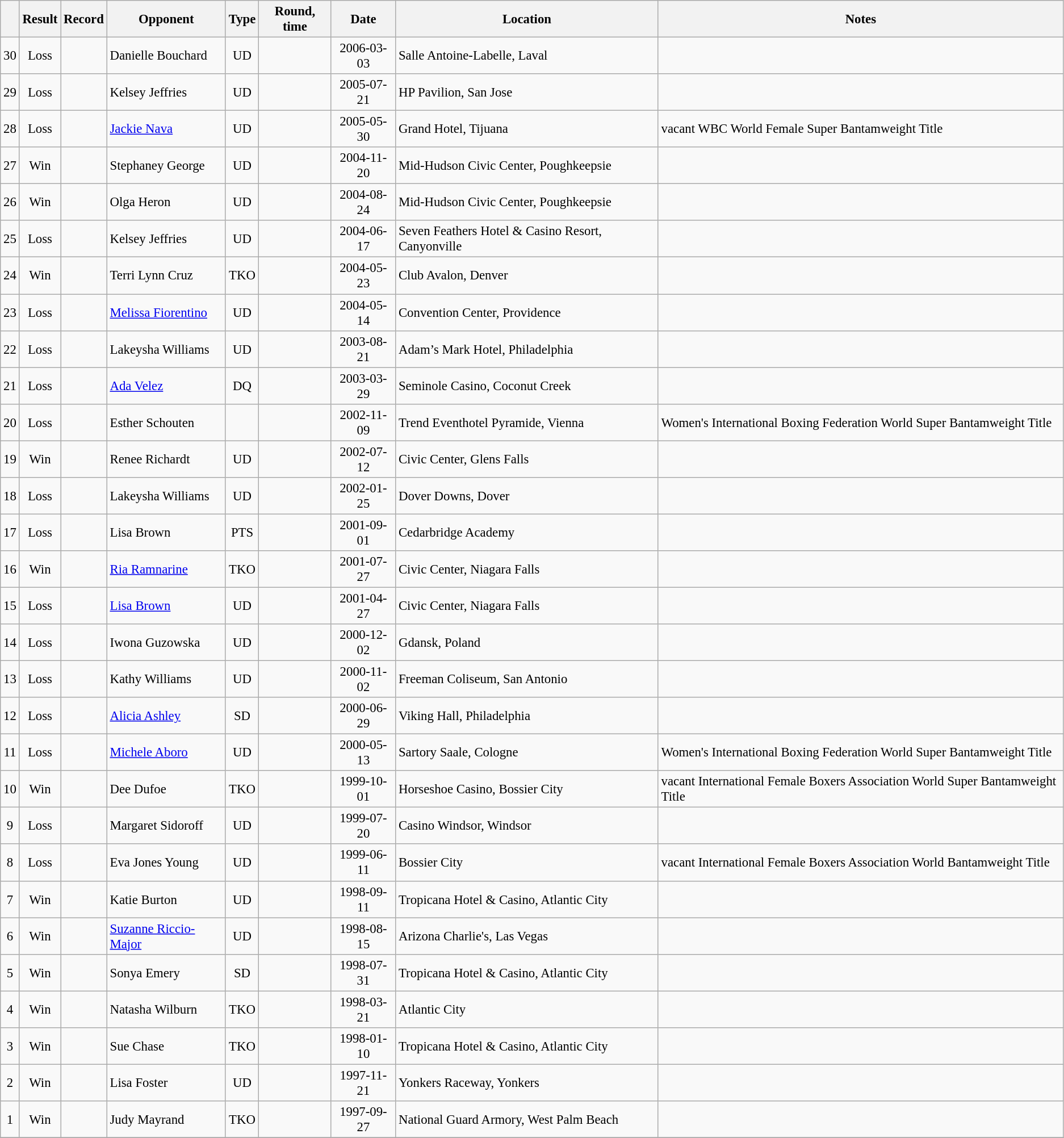<table class="wikitable" style="text-align:center; font-size:95%">
<tr>
<th></th>
<th>Result</th>
<th>Record</th>
<th>Opponent</th>
<th>Type</th>
<th>Round, time</th>
<th>Date</th>
<th>Location</th>
<th>Notes</th>
</tr>
<tr>
<td>30</td>
<td>Loss</td>
<td></td>
<td style="text-align:left;">Danielle Bouchard</td>
<td>UD</td>
<td></td>
<td>2006-03-03</td>
<td style="text-align:left;">Salle Antoine-Labelle, Laval</td>
<td style="text-align:left;"></td>
</tr>
<tr>
<td>29</td>
<td>Loss</td>
<td></td>
<td style="text-align:left;">Kelsey Jeffries</td>
<td>UD</td>
<td></td>
<td>2005-07-21</td>
<td style="text-align:left;">HP Pavilion, San Jose</td>
<td style="text-align:left;"></td>
</tr>
<tr>
<td>28</td>
<td>Loss</td>
<td></td>
<td style="text-align:left;"><a href='#'>Jackie Nava</a></td>
<td>UD</td>
<td></td>
<td>2005-05-30</td>
<td style="text-align:left;">Grand Hotel, Tijuana</td>
<td style="text-align:left;">vacant WBC World Female Super Bantamweight Title</td>
</tr>
<tr>
<td>27</td>
<td>Win</td>
<td></td>
<td style="text-align:left;">Stephaney George</td>
<td>UD</td>
<td></td>
<td>2004-11-20</td>
<td style="text-align:left;">Mid-Hudson Civic Center, Poughkeepsie</td>
<td style="text-align:left;"></td>
</tr>
<tr>
<td>26</td>
<td>Win</td>
<td></td>
<td style="text-align:left;">Olga Heron</td>
<td>UD</td>
<td></td>
<td>2004-08-24</td>
<td style="text-align:left;">Mid-Hudson Civic Center, Poughkeepsie</td>
<td style="text-align:left;"></td>
</tr>
<tr>
<td>25</td>
<td>Loss</td>
<td></td>
<td style="text-align:left;">Kelsey Jeffries</td>
<td>UD</td>
<td></td>
<td>2004-06-17</td>
<td style="text-align:left;">Seven Feathers Hotel & Casino Resort, Canyonville</td>
<td style="text-align:left;"></td>
</tr>
<tr>
<td>24</td>
<td>Win</td>
<td></td>
<td style="text-align:left;">Terri Lynn Cruz</td>
<td>TKO</td>
<td></td>
<td>2004-05-23</td>
<td style="text-align:left;">Club Avalon, Denver</td>
<td style="text-align:left;"></td>
</tr>
<tr>
<td>23</td>
<td>Loss</td>
<td></td>
<td style="text-align:left;"><a href='#'>Melissa Fiorentino</a></td>
<td>UD</td>
<td></td>
<td>2004-05-14</td>
<td style="text-align:left;">Convention Center, Providence</td>
<td style="text-align:left;"></td>
</tr>
<tr>
<td>22</td>
<td>Loss</td>
<td></td>
<td style="text-align:left;">Lakeysha Williams</td>
<td>UD</td>
<td></td>
<td>2003-08-21</td>
<td style="text-align:left;">Adam’s Mark Hotel, Philadelphia</td>
<td style="text-align:left;"></td>
</tr>
<tr>
<td>21</td>
<td>Loss</td>
<td></td>
<td style="text-align:left;"><a href='#'>Ada Velez</a></td>
<td>DQ</td>
<td></td>
<td>2003-03-29</td>
<td style="text-align:left;">Seminole Casino, Coconut Creek</td>
<td style="text-align:left;"></td>
</tr>
<tr>
<td>20</td>
<td>Loss</td>
<td></td>
<td style="text-align:left;">Esther Schouten</td>
<td></td>
<td></td>
<td>2002-11-09</td>
<td style="text-align:left;">Trend Eventhotel Pyramide, Vienna</td>
<td style="text-align:left;">Women's International Boxing Federation World Super Bantamweight Title</td>
</tr>
<tr>
<td>19</td>
<td>Win</td>
<td></td>
<td style="text-align:left;">Renee Richardt</td>
<td>UD</td>
<td></td>
<td>2002-07-12</td>
<td style="text-align:left;">Civic Center, Glens Falls</td>
<td style="text-align:left;"></td>
</tr>
<tr>
<td>18</td>
<td>Loss</td>
<td></td>
<td style="text-align:left;">Lakeysha Williams</td>
<td>UD</td>
<td></td>
<td>2002-01-25</td>
<td style="text-align:left;">Dover Downs, Dover</td>
<td style="text-align:left;"></td>
</tr>
<tr>
<td>17</td>
<td>Loss</td>
<td></td>
<td style="text-align:left;">Lisa Brown</td>
<td>PTS</td>
<td></td>
<td>2001-09-01</td>
<td style="text-align:left;">Cedarbridge Academy</td>
<td style="text-align:left;"></td>
</tr>
<tr>
<td>16</td>
<td>Win</td>
<td></td>
<td style="text-align:left;"><a href='#'>Ria Ramnarine</a></td>
<td>TKO</td>
<td></td>
<td>2001-07-27</td>
<td style="text-align:left;">Civic Center, Niagara Falls</td>
<td style="text-align:left;"></td>
</tr>
<tr>
<td>15</td>
<td>Loss</td>
<td></td>
<td style="text-align:left;"><a href='#'>Lisa Brown</a></td>
<td>UD</td>
<td></td>
<td>2001-04-27</td>
<td style="text-align:left;">Civic Center, Niagara Falls</td>
<td style="text-align:left;"></td>
</tr>
<tr>
<td>14</td>
<td>Loss</td>
<td></td>
<td style="text-align:left;">Iwona Guzowska</td>
<td>UD</td>
<td></td>
<td>2000-12-02</td>
<td style="text-align:left;">Gdansk, Poland</td>
<td style="text-align:left;"></td>
</tr>
<tr>
<td>13</td>
<td>Loss</td>
<td></td>
<td style="text-align:left;">Kathy Williams</td>
<td>UD</td>
<td></td>
<td>2000-11-02</td>
<td style="text-align:left;">Freeman Coliseum, San Antonio</td>
<td style="text-align:left;"></td>
</tr>
<tr>
<td>12</td>
<td>Loss</td>
<td></td>
<td style="text-align:left;"><a href='#'>Alicia Ashley</a></td>
<td>SD</td>
<td></td>
<td>2000-06-29</td>
<td style="text-align:left;">Viking Hall, Philadelphia</td>
<td style="text-align:left;"></td>
</tr>
<tr>
<td>11</td>
<td>Loss</td>
<td></td>
<td style="text-align:left;"><a href='#'>Michele Aboro</a></td>
<td>UD</td>
<td></td>
<td>2000-05-13</td>
<td style="text-align:left;">Sartory Saale, Cologne</td>
<td style="text-align:left;">Women's International Boxing Federation World Super Bantamweight Title</td>
</tr>
<tr>
<td>10</td>
<td>Win</td>
<td></td>
<td style="text-align:left;">Dee Dufoe</td>
<td>TKO</td>
<td></td>
<td>1999-10-01</td>
<td style="text-align:left;">Horseshoe Casino, Bossier City</td>
<td style="text-align:left;">vacant International Female Boxers Association World Super Bantamweight Title</td>
</tr>
<tr>
<td>9</td>
<td>Loss</td>
<td></td>
<td style="text-align:left;">Margaret Sidoroff</td>
<td>UD</td>
<td></td>
<td>1999-07-20</td>
<td style="text-align:left;">Casino Windsor, Windsor</td>
<td style="text-align:left;"></td>
</tr>
<tr>
<td>8</td>
<td>Loss</td>
<td></td>
<td style="text-align:left;">Eva Jones Young</td>
<td>UD</td>
<td></td>
<td>1999-06-11</td>
<td style="text-align:left;">Bossier City</td>
<td style="text-align:left;">vacant International Female Boxers Association World Bantamweight Title</td>
</tr>
<tr>
<td>7</td>
<td>Win</td>
<td></td>
<td style="text-align:left;">Katie Burton</td>
<td>UD</td>
<td></td>
<td>1998-09-11</td>
<td style="text-align:left;">Tropicana Hotel & Casino, Atlantic City</td>
<td style="text-align:left;"></td>
</tr>
<tr>
<td>6</td>
<td>Win</td>
<td></td>
<td style="text-align:left;"><a href='#'>Suzanne Riccio-Major</a></td>
<td>UD</td>
<td></td>
<td>1998-08-15</td>
<td style="text-align:left;">Arizona Charlie's, Las Vegas</td>
<td style="text-align:left;"></td>
</tr>
<tr>
<td>5</td>
<td>Win</td>
<td></td>
<td style="text-align:left;">Sonya Emery</td>
<td>SD</td>
<td></td>
<td>1998-07-31</td>
<td style="text-align:left;">Tropicana Hotel & Casino, Atlantic City</td>
<td style="text-align:left;"></td>
</tr>
<tr>
<td>4</td>
<td>Win</td>
<td></td>
<td style="text-align:left;">Natasha Wilburn</td>
<td>TKO</td>
<td></td>
<td>1998-03-21</td>
<td style="text-align:left;">Atlantic City</td>
<td style="text-align:left;"></td>
</tr>
<tr>
<td>3</td>
<td>Win</td>
<td></td>
<td style="text-align:left;">Sue Chase</td>
<td>TKO</td>
<td></td>
<td>1998-01-10</td>
<td style="text-align:left;">Tropicana Hotel & Casino, Atlantic City</td>
<td style="text-align:left;"></td>
</tr>
<tr>
<td>2</td>
<td>Win</td>
<td></td>
<td style="text-align:left;">Lisa Foster</td>
<td>UD</td>
<td></td>
<td>1997-11-21</td>
<td style="text-align:left;">Yonkers Raceway, Yonkers</td>
<td style="text-align:left;"></td>
</tr>
<tr>
<td>1</td>
<td>Win</td>
<td></td>
<td style="text-align:left;">Judy Mayrand</td>
<td>TKO</td>
<td></td>
<td>1997-09-27</td>
<td style="text-align:left;">National Guard Armory, West Palm Beach</td>
<td style="text-align:left;"></td>
</tr>
<tr>
</tr>
</table>
